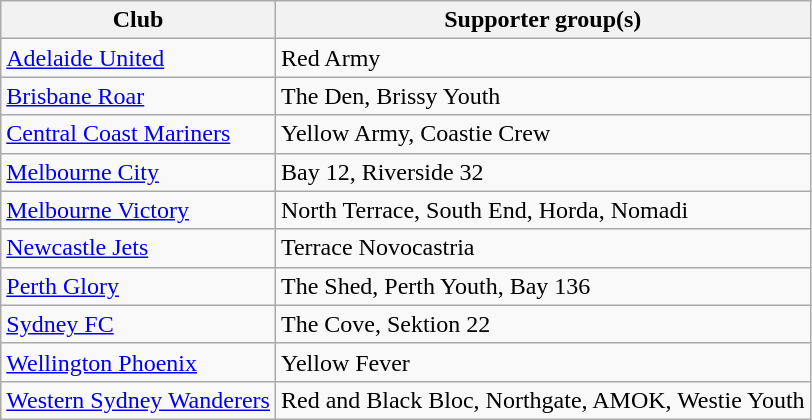<table class="wikitable">
<tr>
<th scope="col">Club</th>
<th scope="col">Supporter group(s)</th>
</tr>
<tr>
<td scope="row"><a href='#'>Adelaide United</a></td>
<td>Red Army</td>
</tr>
<tr>
<td scope="row"><a href='#'>Brisbane Roar</a></td>
<td>The Den, Brissy Youth</td>
</tr>
<tr>
<td scope="row"><a href='#'>Central Coast Mariners</a></td>
<td>Yellow Army, Coastie Crew</td>
</tr>
<tr>
<td scope="row"><a href='#'>Melbourne City</a></td>
<td>Bay 12, Riverside 32</td>
</tr>
<tr>
<td scope="row"><a href='#'>Melbourne Victory</a></td>
<td>North Terrace, South End, Horda, Nomadi</td>
</tr>
<tr>
<td scope="row"><a href='#'>Newcastle Jets</a></td>
<td>Terrace Novocastria</td>
</tr>
<tr>
<td scope="row"><a href='#'>Perth Glory</a></td>
<td>The Shed, Perth Youth, Bay 136</td>
</tr>
<tr>
<td scope="row"><a href='#'>Sydney FC</a></td>
<td>The Cove, Sektion 22</td>
</tr>
<tr>
<td scope="row"><a href='#'>Wellington Phoenix</a></td>
<td>Yellow Fever</td>
</tr>
<tr>
<td scope="row"><a href='#'>Western Sydney Wanderers</a></td>
<td>Red and Black Bloc, Northgate, AMOK, Westie Youth</td>
</tr>
</table>
